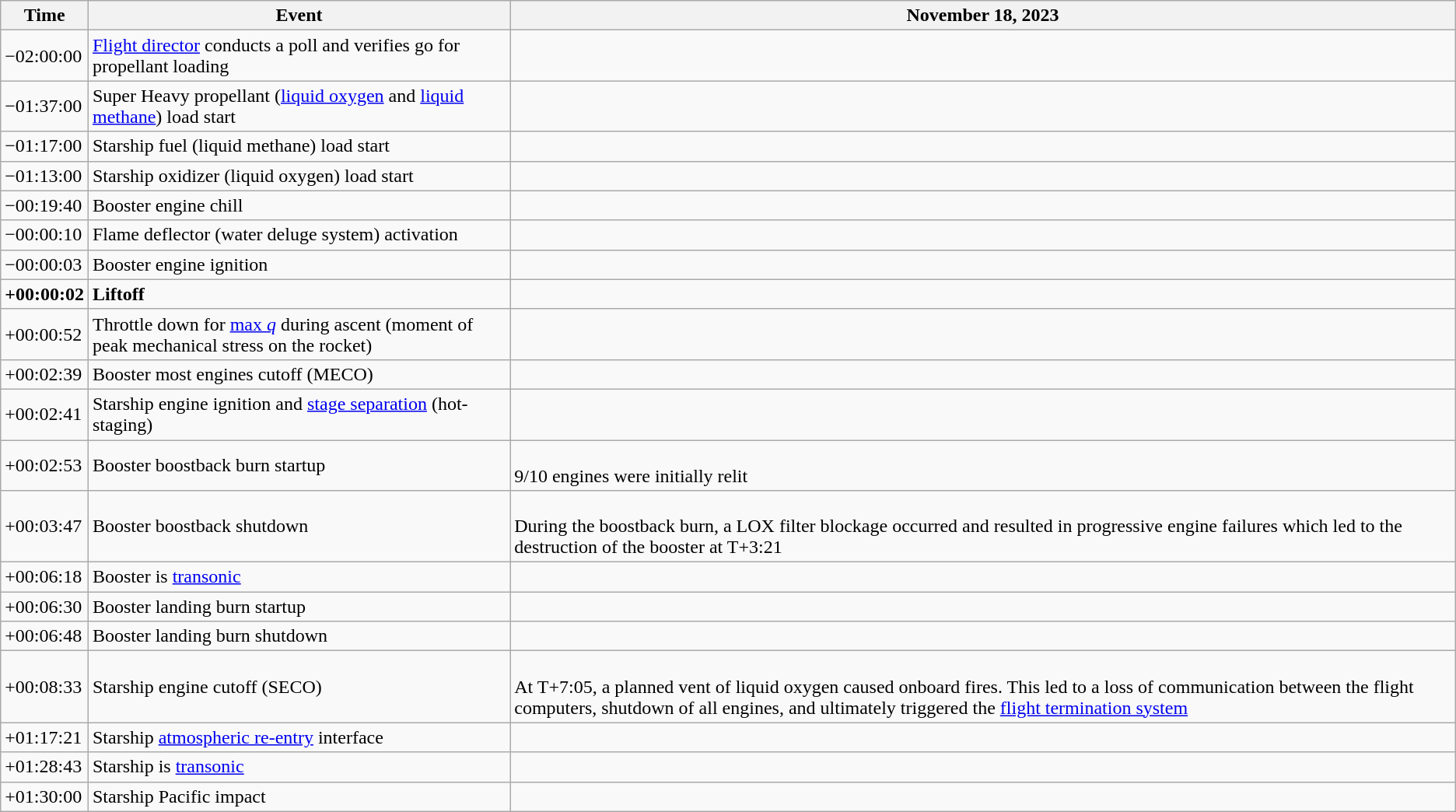<table class="wikitable collapsible">
<tr>
<th>Time</th>
<th>Event</th>
<th>November 18, 2023</th>
</tr>
<tr>
<td>−02:00:00</td>
<td><a href='#'>Flight director</a> conducts a poll and verifies go for propellant loading</td>
<td></td>
</tr>
<tr>
<td>−01:37:00</td>
<td>Super Heavy propellant (<a href='#'>liquid oxygen</a> and <a href='#'>liquid methane</a>) load start</td>
<td></td>
</tr>
<tr>
<td>−01:17:00</td>
<td>Starship fuel (liquid methane) load start</td>
<td></td>
</tr>
<tr>
<td>−01:13:00</td>
<td>Starship oxidizer (liquid oxygen) load start</td>
<td></td>
</tr>
<tr>
<td>−00:19:40</td>
<td>Booster engine chill</td>
<td></td>
</tr>
<tr>
<td>−00:00:10</td>
<td>Flame deflector (water deluge system) activation</td>
<td></td>
</tr>
<tr>
<td>−00:00:03</td>
<td>Booster engine ignition</td>
<td></td>
</tr>
<tr>
<td><strong>+00:00:02</strong></td>
<td><strong>Liftoff</strong></td>
<td></td>
</tr>
<tr>
<td>+00:00:52</td>
<td>Throttle down for <a href='#'>max <em>q</em></a> during ascent (moment of peak mechanical stress on the rocket)</td>
<td></td>
</tr>
<tr>
<td>+00:02:39</td>
<td>Booster most engines cutoff (MECO)</td>
<td></td>
</tr>
<tr>
<td>+00:02:41</td>
<td>Starship engine ignition and <a href='#'>stage separation</a> (hot-staging)</td>
<td></td>
</tr>
<tr>
<td>+00:02:53</td>
<td>Booster boostback burn startup</td>
<td><br>9/10 engines were initially relit</td>
</tr>
<tr>
<td>+00:03:47</td>
<td>Booster boostback shutdown</td>
<td><br>During the boostback burn, a LOX filter blockage occurred and resulted in progressive engine failures which led to the destruction of the booster at T+3:21</td>
</tr>
<tr>
<td>+00:06:18</td>
<td>Booster is <a href='#'>transonic</a></td>
<td></td>
</tr>
<tr>
<td>+00:06:30</td>
<td>Booster landing burn startup</td>
<td></td>
</tr>
<tr>
<td>+00:06:48</td>
<td>Booster landing burn shutdown</td>
<td></td>
</tr>
<tr>
<td>+00:08:33</td>
<td>Starship engine cutoff (SECO)</td>
<td><br>At T+7:05, a planned vent of liquid oxygen caused onboard fires. This led to a loss of communication between the flight computers, shutdown of all engines, and ultimately triggered the <a href='#'>flight termination system</a></td>
</tr>
<tr>
<td>+01:17:21</td>
<td>Starship <a href='#'>atmospheric re-entry</a> interface</td>
<td></td>
</tr>
<tr>
<td>+01:28:43</td>
<td>Starship is <a href='#'>transonic</a></td>
<td></td>
</tr>
<tr>
<td>+01:30:00</td>
<td>Starship Pacific impact</td>
<td></td>
</tr>
</table>
